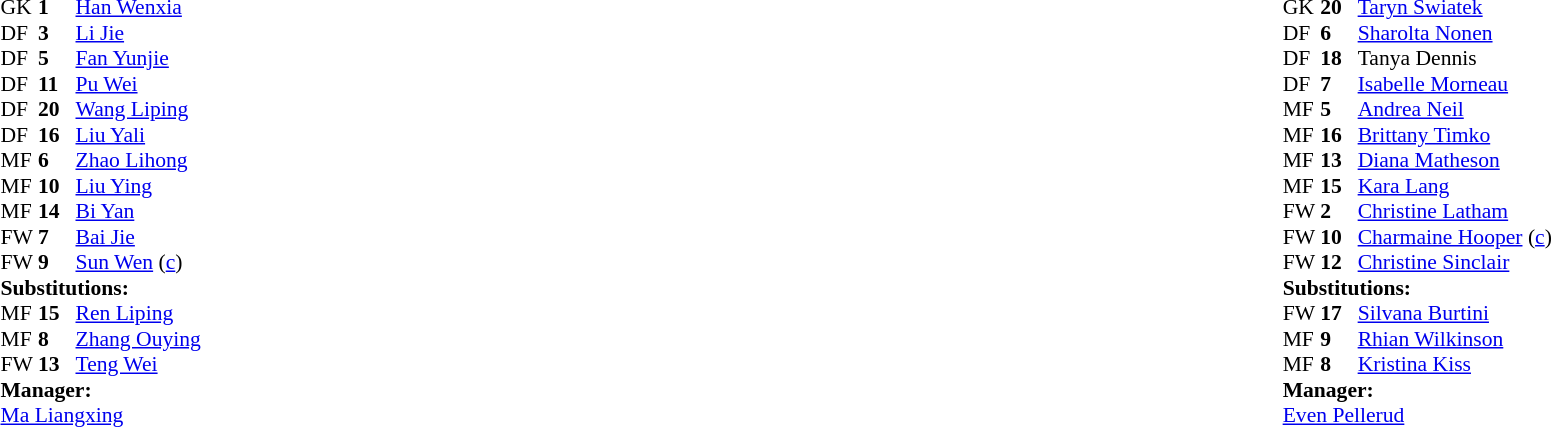<table width="100%">
<tr>
<td valign="top" width="50%"><br><table style="font-size: 90%" cellspacing="0" cellpadding="0">
<tr>
<th width="25"></th>
<th width="25"></th>
</tr>
<tr>
<td>GK</td>
<td><strong>1</strong></td>
<td><a href='#'>Han Wenxia</a></td>
</tr>
<tr>
<td>DF</td>
<td><strong>3</strong></td>
<td><a href='#'>Li Jie</a></td>
</tr>
<tr>
<td>DF</td>
<td><strong>5</strong></td>
<td><a href='#'>Fan Yunjie</a></td>
</tr>
<tr>
<td>DF</td>
<td><strong>11</strong></td>
<td><a href='#'>Pu Wei</a></td>
</tr>
<tr>
<td>DF</td>
<td><strong>20</strong></td>
<td><a href='#'>Wang Liping</a></td>
</tr>
<tr>
<td>DF</td>
<td><strong>16</strong></td>
<td><a href='#'>Liu Yali</a></td>
<td></td>
<td></td>
</tr>
<tr>
<td>MF</td>
<td><strong>6</strong></td>
<td><a href='#'>Zhao Lihong</a></td>
<td></td>
<td></td>
</tr>
<tr>
<td>MF</td>
<td><strong>10</strong></td>
<td><a href='#'>Liu Ying</a></td>
<td></td>
<td></td>
</tr>
<tr>
<td>MF</td>
<td><strong>14</strong></td>
<td><a href='#'>Bi Yan</a></td>
</tr>
<tr>
<td>FW</td>
<td><strong>7</strong></td>
<td><a href='#'>Bai Jie</a></td>
</tr>
<tr>
<td>FW</td>
<td><strong>9</strong></td>
<td><a href='#'>Sun Wen</a> (<a href='#'>c</a>)</td>
</tr>
<tr>
<td colspan=3><strong>Substitutions:</strong></td>
</tr>
<tr>
<td>MF</td>
<td><strong>15</strong></td>
<td><a href='#'>Ren Liping</a></td>
<td></td>
<td></td>
</tr>
<tr>
<td>MF</td>
<td><strong>8</strong></td>
<td><a href='#'>Zhang Ouying</a></td>
<td></td>
<td></td>
</tr>
<tr>
<td>FW</td>
<td><strong>13</strong></td>
<td><a href='#'>Teng Wei</a></td>
<td></td>
<td></td>
</tr>
<tr>
<td colspan=3><strong>Manager:</strong></td>
</tr>
<tr>
<td colspan=4><a href='#'>Ma Liangxing</a></td>
</tr>
</table>
</td>
<td valign="top" width="50%"><br><table style="font-size: 90%" cellspacing="0" cellpadding="0" align="center">
<tr>
<th width=25></th>
<th width=25></th>
</tr>
<tr>
<td>GK</td>
<td><strong>20</strong></td>
<td><a href='#'>Taryn Swiatek</a></td>
</tr>
<tr>
<td>DF</td>
<td><strong>6</strong></td>
<td><a href='#'>Sharolta Nonen</a></td>
</tr>
<tr>
<td>DF</td>
<td><strong>18</strong></td>
<td>Tanya Dennis</td>
</tr>
<tr>
<td>DF</td>
<td><strong>7</strong></td>
<td><a href='#'>Isabelle Morneau</a></td>
<td></td>
<td></td>
</tr>
<tr>
<td>MF</td>
<td><strong>5</strong></td>
<td><a href='#'>Andrea Neil</a></td>
<td></td>
</tr>
<tr>
<td>MF</td>
<td><strong>16</strong></td>
<td><a href='#'>Brittany Timko</a></td>
</tr>
<tr>
<td>MF</td>
<td><strong>13</strong></td>
<td><a href='#'>Diana Matheson</a></td>
</tr>
<tr>
<td>MF</td>
<td><strong>15</strong></td>
<td><a href='#'>Kara Lang</a></td>
<td></td>
<td></td>
</tr>
<tr>
<td>FW</td>
<td><strong>2</strong></td>
<td><a href='#'>Christine Latham</a></td>
<td></td>
<td></td>
</tr>
<tr>
<td>FW</td>
<td><strong>10</strong></td>
<td><a href='#'>Charmaine Hooper</a> (<a href='#'>c</a>)</td>
<td></td>
</tr>
<tr>
<td>FW</td>
<td><strong>12</strong></td>
<td><a href='#'>Christine Sinclair</a></td>
</tr>
<tr>
<td colspan=3><strong>Substitutions:</strong></td>
</tr>
<tr>
<td>FW</td>
<td><strong>17</strong></td>
<td><a href='#'>Silvana Burtini</a></td>
<td></td>
<td></td>
</tr>
<tr>
<td>MF</td>
<td><strong>9</strong></td>
<td><a href='#'>Rhian Wilkinson</a></td>
<td></td>
<td></td>
</tr>
<tr>
<td>MF</td>
<td><strong>8</strong></td>
<td><a href='#'>Kristina Kiss</a></td>
<td></td>
<td></td>
</tr>
<tr>
<td colspan=3><strong>Manager:</strong></td>
</tr>
<tr>
<td colspan=4> <a href='#'>Even Pellerud</a></td>
</tr>
</table>
</td>
</tr>
</table>
